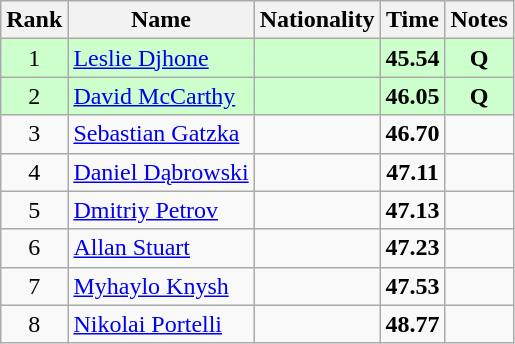<table class="wikitable sortable" style="text-align:center">
<tr>
<th>Rank</th>
<th>Name</th>
<th>Nationality</th>
<th>Time</th>
<th>Notes</th>
</tr>
<tr bgcolor=ccffcc>
<td>1</td>
<td align=left><a href='#'>Leslie Djhone</a></td>
<td align=left></td>
<td><strong>45.54</strong></td>
<td><strong>Q</strong></td>
</tr>
<tr bgcolor=ccffcc>
<td>2</td>
<td align=left><a href='#'>David McCarthy</a></td>
<td align=left></td>
<td><strong>46.05</strong></td>
<td><strong>Q</strong></td>
</tr>
<tr>
<td>3</td>
<td align=left><a href='#'>Sebastian Gatzka</a></td>
<td align=left></td>
<td><strong>46.70</strong></td>
<td></td>
</tr>
<tr>
<td>4</td>
<td align=left><a href='#'>Daniel Dąbrowski</a></td>
<td align=left></td>
<td><strong>47.11</strong></td>
<td></td>
</tr>
<tr>
<td>5</td>
<td align=left><a href='#'>Dmitriy Petrov</a></td>
<td align=left></td>
<td><strong>47.13</strong></td>
<td></td>
</tr>
<tr>
<td>6</td>
<td align=left><a href='#'>Allan Stuart</a></td>
<td align=left></td>
<td><strong>47.23</strong></td>
<td></td>
</tr>
<tr>
<td>7</td>
<td align=left><a href='#'>Myhaylo Knysh</a></td>
<td align=left></td>
<td><strong>47.53</strong></td>
<td></td>
</tr>
<tr>
<td>8</td>
<td align=left><a href='#'>Nikolai Portelli</a></td>
<td align=left></td>
<td><strong>48.77</strong></td>
<td></td>
</tr>
</table>
